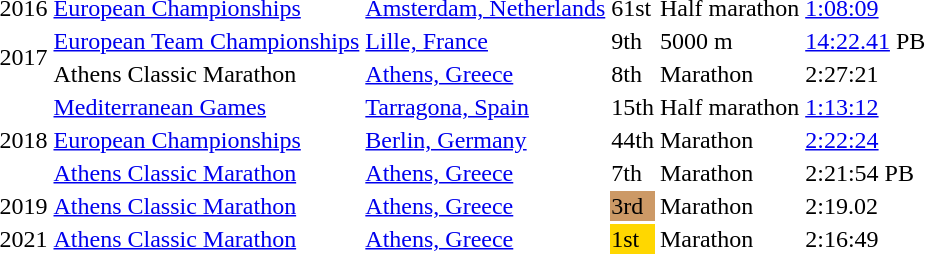<table>
<tr>
<td>2016</td>
<td><a href='#'>European Championships</a></td>
<td><a href='#'>Amsterdam, Netherlands</a></td>
<td>61st</td>
<td>Half marathon</td>
<td><a href='#'>1:08:09</a></td>
</tr>
<tr>
<td rowspan=2>2017</td>
<td><a href='#'>European Team Championships</a></td>
<td><a href='#'>Lille, France</a></td>
<td>9th</td>
<td>5000 m</td>
<td><a href='#'>14:22.41</a> PB</td>
</tr>
<tr>
<td>Athens Classic Marathon</td>
<td><a href='#'>Athens, Greece</a></td>
<td>8th</td>
<td>Marathon</td>
<td>2:27:21</td>
</tr>
<tr>
<td rowspan=3>2018</td>
<td><a href='#'>Mediterranean Games</a></td>
<td><a href='#'>Tarragona, Spain</a></td>
<td>15th</td>
<td>Half marathon</td>
<td><a href='#'>1:13:12</a></td>
</tr>
<tr>
<td><a href='#'>European Championships</a></td>
<td><a href='#'>Berlin, Germany</a></td>
<td>44th</td>
<td>Marathon</td>
<td><a href='#'>2:22:24</a></td>
</tr>
<tr>
<td><a href='#'>Athens Classic Marathon</a></td>
<td><a href='#'>Athens, Greece</a></td>
<td>7th</td>
<td>Marathon</td>
<td>2:21:54 PB</td>
</tr>
<tr>
<td>2019</td>
<td><a href='#'>Athens Classic Marathon</a></td>
<td><a href='#'>Athens, Greece</a></td>
<td bgcolor=cc9966>3rd</td>
<td>Marathon</td>
<td>2:19.02</td>
</tr>
<tr>
<td>2021</td>
<td><a href='#'>Athens Classic Marathon</a></td>
<td><a href='#'>Athens, Greece</a></td>
<td bgcolor=gold>1st</td>
<td>Marathon</td>
<td>2:16:49</td>
</tr>
<tr>
</tr>
</table>
